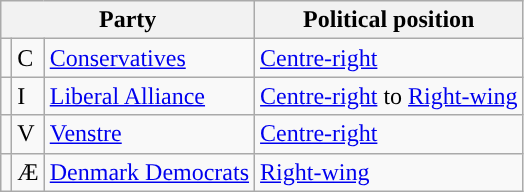<table class="wikitable">
<tr>
<th colspan="3">Party</th>
<th>Political position</th>
</tr>
<tr>
<td></td>
<td>C</td>
<td><a href='#'>Conservatives</a></td>
<td><a href='#'>Centre-right</a></td>
</tr>
<tr>
<td></td>
<td>I</td>
<td><a href='#'>Liberal Alliance</a></td>
<td><a href='#'>Centre-right</a> to <a href='#'>Right-wing</a></td>
</tr>
<tr>
<td></td>
<td>V</td>
<td><a href='#'>Venstre</a></td>
<td><a href='#'>Centre-right</a></td>
</tr>
<tr>
<td></td>
<td>Æ</td>
<td><a href='#'>Denmark Democrats</a></td>
<td><a href='#'>Right-wing</a></td>
</tr>
</table>
